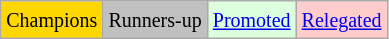<table class="wikitable">
<tr>
<td bgcolor=gold><small>Champions</small></td>
<td bgcolor=silver><small>Runners-up</small></td>
<td bgcolor="#DDFFDD"><small><a href='#'>Promoted</a></small></td>
<td bgcolor="#FFCCCC"><small><a href='#'>Relegated</a></small></td>
</tr>
</table>
